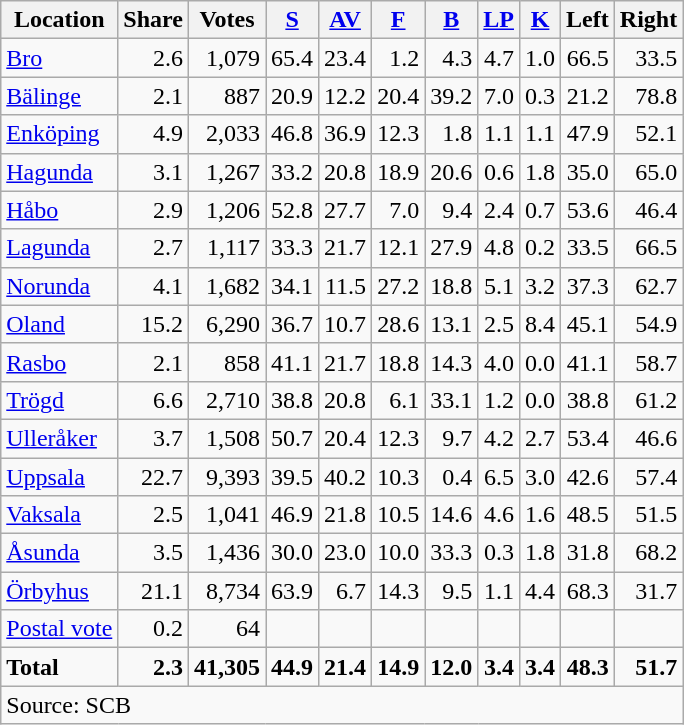<table class="wikitable sortable" style=text-align:right>
<tr>
<th>Location</th>
<th>Share</th>
<th>Votes</th>
<th><a href='#'>S</a></th>
<th><a href='#'>AV</a></th>
<th><a href='#'>F</a></th>
<th><a href='#'>B</a></th>
<th><a href='#'>LP</a></th>
<th><a href='#'>K</a></th>
<th>Left</th>
<th>Right</th>
</tr>
<tr>
<td align=left><a href='#'>Bro</a></td>
<td>2.6</td>
<td>1,079</td>
<td>65.4</td>
<td>23.4</td>
<td>1.2</td>
<td>4.3</td>
<td>4.7</td>
<td>1.0</td>
<td>66.5</td>
<td>33.5</td>
</tr>
<tr>
<td align=left><a href='#'>Bälinge</a></td>
<td>2.1</td>
<td>887</td>
<td>20.9</td>
<td>12.2</td>
<td>20.4</td>
<td>39.2</td>
<td>7.0</td>
<td>0.3</td>
<td>21.2</td>
<td>78.8</td>
</tr>
<tr>
<td align=left><a href='#'>Enköping</a></td>
<td>4.9</td>
<td>2,033</td>
<td>46.8</td>
<td>36.9</td>
<td>12.3</td>
<td>1.8</td>
<td>1.1</td>
<td>1.1</td>
<td>47.9</td>
<td>52.1</td>
</tr>
<tr>
<td align=left><a href='#'>Hagunda</a></td>
<td>3.1</td>
<td>1,267</td>
<td>33.2</td>
<td>20.8</td>
<td>18.9</td>
<td>20.6</td>
<td>0.6</td>
<td>1.8</td>
<td>35.0</td>
<td>65.0</td>
</tr>
<tr>
<td align=left><a href='#'>Håbo</a></td>
<td>2.9</td>
<td>1,206</td>
<td>52.8</td>
<td>27.7</td>
<td>7.0</td>
<td>9.4</td>
<td>2.4</td>
<td>0.7</td>
<td>53.6</td>
<td>46.4</td>
</tr>
<tr>
<td align=left><a href='#'>Lagunda</a></td>
<td>2.7</td>
<td>1,117</td>
<td>33.3</td>
<td>21.7</td>
<td>12.1</td>
<td>27.9</td>
<td>4.8</td>
<td>0.2</td>
<td>33.5</td>
<td>66.5</td>
</tr>
<tr>
<td align=left><a href='#'>Norunda</a></td>
<td>4.1</td>
<td>1,682</td>
<td>34.1</td>
<td>11.5</td>
<td>27.2</td>
<td>18.8</td>
<td>5.1</td>
<td>3.2</td>
<td>37.3</td>
<td>62.7</td>
</tr>
<tr>
<td align=left><a href='#'>Oland</a></td>
<td>15.2</td>
<td>6,290</td>
<td>36.7</td>
<td>10.7</td>
<td>28.6</td>
<td>13.1</td>
<td>2.5</td>
<td>8.4</td>
<td>45.1</td>
<td>54.9</td>
</tr>
<tr>
<td align=left><a href='#'>Rasbo</a></td>
<td>2.1</td>
<td>858</td>
<td>41.1</td>
<td>21.7</td>
<td>18.8</td>
<td>14.3</td>
<td>4.0</td>
<td>0.0</td>
<td>41.1</td>
<td>58.7</td>
</tr>
<tr>
<td align=left><a href='#'>Trögd</a></td>
<td>6.6</td>
<td>2,710</td>
<td>38.8</td>
<td>20.8</td>
<td>6.1</td>
<td>33.1</td>
<td>1.2</td>
<td>0.0</td>
<td>38.8</td>
<td>61.2</td>
</tr>
<tr>
<td align=left><a href='#'>Ulleråker</a></td>
<td>3.7</td>
<td>1,508</td>
<td>50.7</td>
<td>20.4</td>
<td>12.3</td>
<td>9.7</td>
<td>4.2</td>
<td>2.7</td>
<td>53.4</td>
<td>46.6</td>
</tr>
<tr>
<td align=left><a href='#'>Uppsala</a></td>
<td>22.7</td>
<td>9,393</td>
<td>39.5</td>
<td>40.2</td>
<td>10.3</td>
<td>0.4</td>
<td>6.5</td>
<td>3.0</td>
<td>42.6</td>
<td>57.4</td>
</tr>
<tr>
<td align=left><a href='#'>Vaksala</a></td>
<td>2.5</td>
<td>1,041</td>
<td>46.9</td>
<td>21.8</td>
<td>10.5</td>
<td>14.6</td>
<td>4.6</td>
<td>1.6</td>
<td>48.5</td>
<td>51.5</td>
</tr>
<tr>
<td align=left><a href='#'>Åsunda</a></td>
<td>3.5</td>
<td>1,436</td>
<td>30.0</td>
<td>23.0</td>
<td>10.0</td>
<td>33.3</td>
<td>0.3</td>
<td>1.8</td>
<td>31.8</td>
<td>68.2</td>
</tr>
<tr>
<td align=left><a href='#'>Örbyhus</a></td>
<td>21.1</td>
<td>8,734</td>
<td>63.9</td>
<td>6.7</td>
<td>14.3</td>
<td>9.5</td>
<td>1.1</td>
<td>4.4</td>
<td>68.3</td>
<td>31.7</td>
</tr>
<tr>
<td align=left><a href='#'>Postal vote</a></td>
<td>0.2</td>
<td>64</td>
<td></td>
<td></td>
<td></td>
<td></td>
<td></td>
<td></td>
<td></td>
<td></td>
</tr>
<tr>
<td align=left><strong>Total</strong></td>
<td><strong>2.3</strong></td>
<td><strong>41,305</strong></td>
<td><strong>44.9</strong></td>
<td><strong>21.4</strong></td>
<td><strong>14.9</strong></td>
<td><strong>12.0</strong></td>
<td><strong>3.4</strong></td>
<td><strong>3.4</strong></td>
<td><strong>48.3</strong></td>
<td><strong>51.7</strong></td>
</tr>
<tr>
<td align=left colspan=11>Source: SCB </td>
</tr>
</table>
